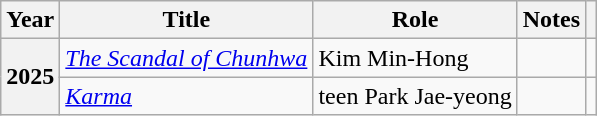<table class="wikitable plainrowheaders">
<tr>
<th scope="col">Year</th>
<th scope="col">Title</th>
<th scope="col">Role</th>
<th scope="col">Notes</th>
<th scope="col" class="unsortable"></th>
</tr>
<tr>
<th scope="row" rowspan ="2">2025</th>
<td><em><a href='#'>The Scandal of Chunhwa</a></em></td>
<td>Kim Min-Hong</td>
<td></td>
<td style="text-align:center"></td>
</tr>
<tr>
<td><em><a href='#'>Karma</a></em></td>
<td>teen Park Jae-yeong</td>
<td></td>
<td style="text-align:center"></td>
</tr>
</table>
